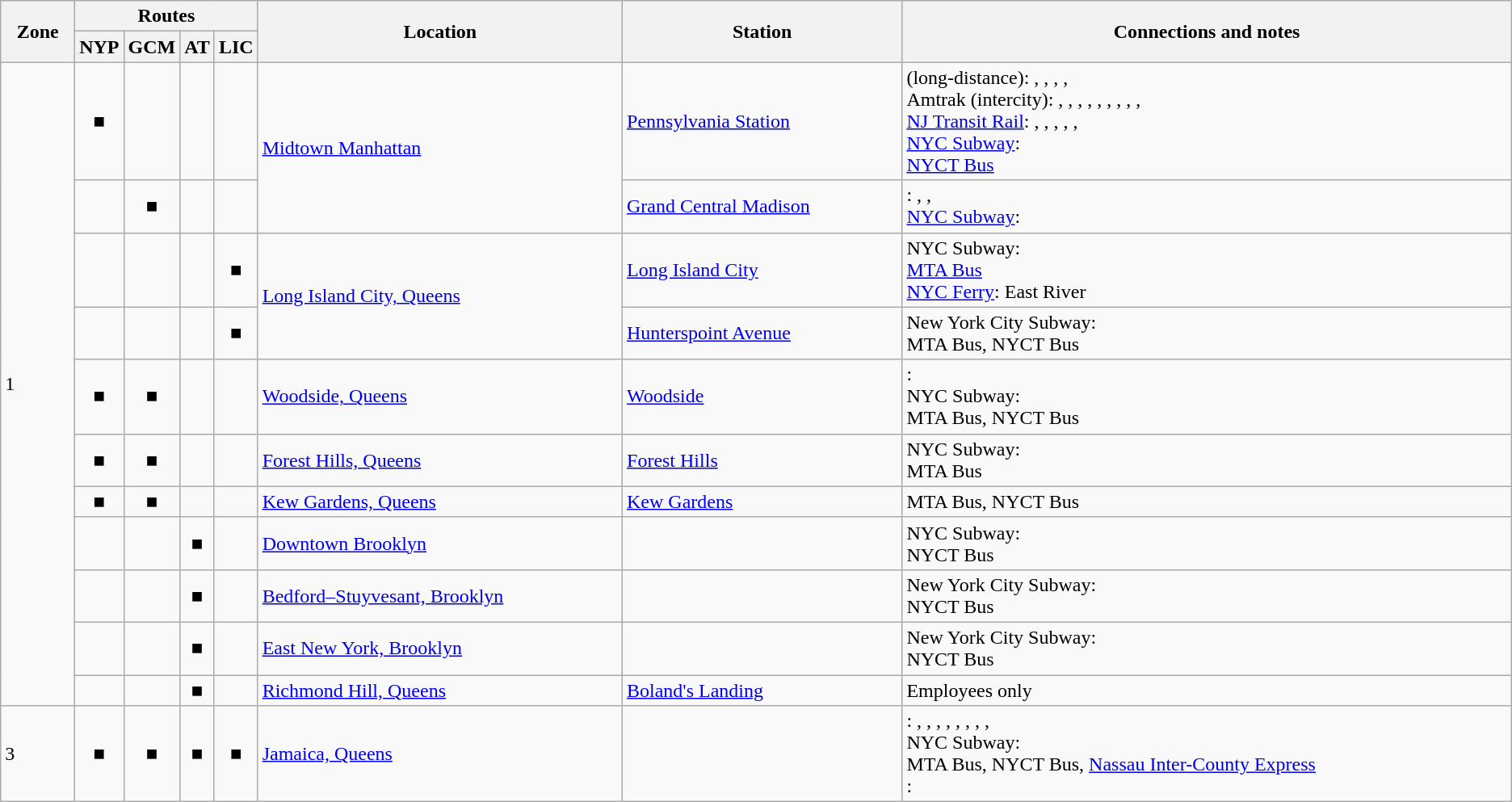<table class="wikitable">
<tr>
<th rowspan="2">Zone</th>
<th colspan="4">Routes</th>
<th rowspan="2">Location</th>
<th rowspan="2">Station</th>
<th rowspan="2">Connections and notes</th>
</tr>
<tr>
<th width="2%">NYP</th>
<th width="2%">GCM</th>
<th width="2%">AT</th>
<th width="2%">LIC</th>
</tr>
<tr>
<td rowspan="11">1</td>
<td align="center">■</td>
<td></td>
<td></td>
<td></td>
<td rowspan="2"><a href='#'>Midtown Manhattan</a></td>
<td><a href='#'>Pennsylvania Station</a> </td>
<td> (long-distance): , , , , <br> Amtrak (intercity): , , , , , , , , , <br> <a href='#'>NJ Transit Rail</a>: , , , , ,  <br> <a href='#'>NYC Subway</a>: <br> <a href='#'>NYCT Bus</a></td>
</tr>
<tr>
<td></td>
<td align="center">■</td>
<td></td>
<td></td>
<td><a href='#'>Grand Central Madison</a> </td>
<td>: , , <br> <a href='#'>NYC Subway</a>: </td>
</tr>
<tr>
<td></td>
<td></td>
<td></td>
<td align="center">■</td>
<td rowspan="2"><a href='#'>Long Island City, Queens</a></td>
<td><a href='#'>Long Island City</a> </td>
<td> NYC Subway: <br> <a href='#'>MTA Bus</a><br> <a href='#'>NYC Ferry</a>: East River</td>
</tr>
<tr>
<td></td>
<td></td>
<td></td>
<td align="center">■</td>
<td><a href='#'>Hunterspoint Avenue</a></td>
<td> New York City Subway: <br> MTA Bus, NYCT Bus</td>
</tr>
<tr>
<td align="center">■</td>
<td align="center">■</td>
<td></td>
<td></td>
<td><a href='#'>Woodside, Queens</a></td>
<td><a href='#'>Woodside</a> </td>
<td>: <br> NYC Subway: <br> MTA Bus, NYCT Bus</td>
</tr>
<tr>
<td align="center">■</td>
<td align="center">■</td>
<td></td>
<td></td>
<td><a href='#'>Forest Hills, Queens</a></td>
<td><a href='#'>Forest Hills</a> </td>
<td> NYC Subway: <br> MTA Bus</td>
</tr>
<tr>
<td align="center">■</td>
<td align="center">■</td>
<td></td>
<td></td>
<td><a href='#'>Kew Gardens, Queens</a></td>
<td><a href='#'>Kew Gardens</a></td>
<td> MTA Bus, NYCT Bus</td>
</tr>
<tr>
<td></td>
<td></td>
<td align="center">■</td>
<td></td>
<td><a href='#'>Downtown Brooklyn</a></td>
<td> </td>
<td> NYC Subway: <br> NYCT Bus</td>
</tr>
<tr>
<td></td>
<td></td>
<td align="center">■</td>
<td></td>
<td><a href='#'>Bedford–Stuyvesant, Brooklyn</a></td>
<td> </td>
<td> New York City Subway: <br> NYCT Bus</td>
</tr>
<tr>
<td></td>
<td></td>
<td align="center">■</td>
<td></td>
<td><a href='#'>East New York, Brooklyn</a></td>
<td></td>
<td> New York City Subway: <br> NYCT Bus</td>
</tr>
<tr>
<td></td>
<td></td>
<td align="center">■</td>
<td></td>
<td><a href='#'>Richmond Hill, Queens</a></td>
<td><a href='#'>Boland's Landing</a></td>
<td>Employees only</td>
</tr>
<tr>
<td>3</td>
<td align="center">■</td>
<td align="center">■</td>
<td align="center">■</td>
<td align="center">■</td>
<td><a href='#'>Jamaica, Queens</a></td>
<td> </td>
<td>: , , , , , , , , <br> NYC Subway: <br> MTA Bus, NYCT Bus, <a href='#'>Nassau Inter-County Express</a><br>: </td>
</tr>
</table>
